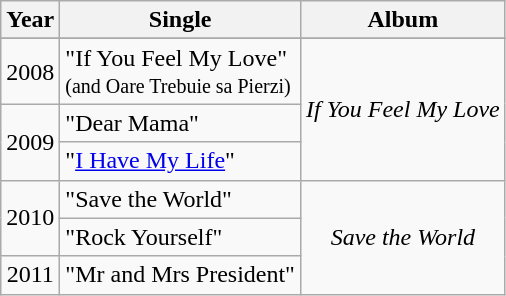<table class="wikitable" style="text-align:center;">
<tr>
<th rowspan=1>Year</th>
<th rowspan=1>Single</th>
<th rowspan=1>Album</th>
</tr>
<tr style="font-size:smaller;">
</tr>
<tr>
<td rowspan=1>2008</td>
<td align=left>"If You Feel My Love"<br><small>(and Oare Trebuie sa Pierzi)</small></td>
<td align=center rowspan=3><em>If You Feel My Love</em></td>
</tr>
<tr>
<td rowspan=2>2009</td>
<td align=left>"Dear Mama"</td>
</tr>
<tr>
<td align=left>"<a href='#'>I Have My Life</a>"</td>
</tr>
<tr>
<td rowspan=2>2010</td>
<td align=left>"Save the World"</td>
<td align=center rowspan=3><em>Save the World</em></td>
</tr>
<tr>
<td align=left>"Rock Yourself"</td>
</tr>
<tr>
<td rowspan=2>2011</td>
<td align=left>"Mr and Mrs President"</td>
</tr>
</table>
